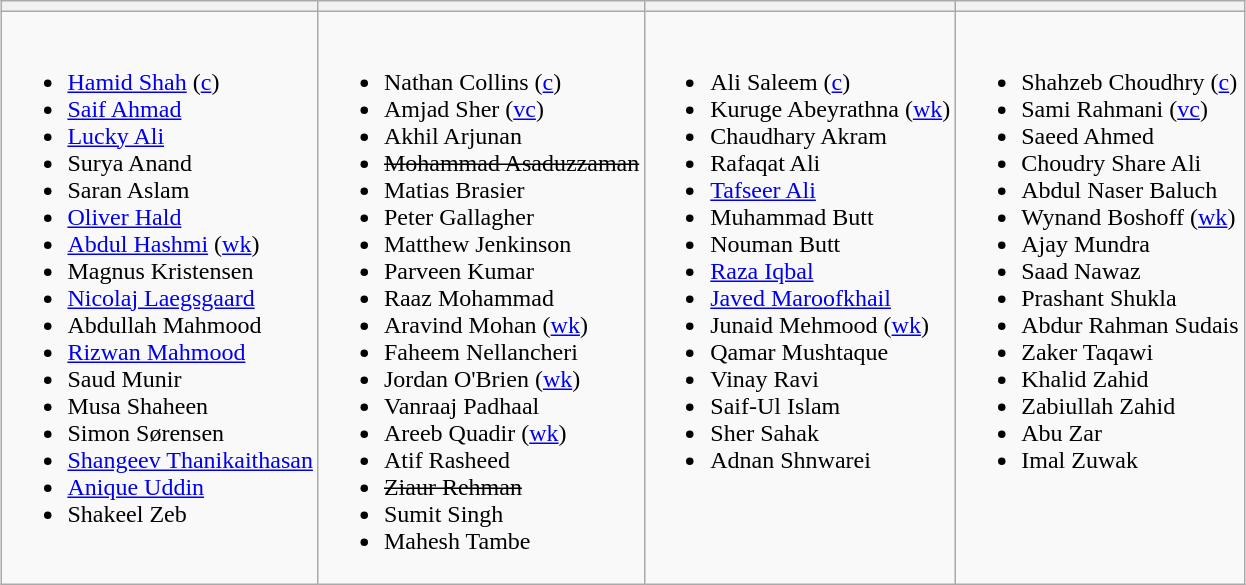<table class="wikitable" style="text-align:left; margin:auto">
<tr>
<th></th>
<th></th>
<th></th>
<th></th>
</tr>
<tr>
<td valign=top><br><ul><li><a href='#'>Hamid Shah</a> (<a href='#'>c</a>)</li><li><a href='#'>Saif Ahmad</a></li><li><a href='#'>Lucky Ali</a></li><li>Surya Anand</li><li>Saran Aslam</li><li><a href='#'>Oliver Hald</a></li><li><a href='#'>Abdul Hashmi</a> (<a href='#'>wk</a>)</li><li>Magnus Kristensen</li><li><a href='#'>Nicolaj Laegsgaard</a></li><li>Abdullah Mahmood</li><li><a href='#'>Rizwan Mahmood</a></li><li>Saud Munir</li><li>Musa Shaheen</li><li>Simon Sørensen</li><li><a href='#'>Shangeev Thanikaithasan</a></li><li><a href='#'>Anique Uddin</a></li><li>Shakeel Zeb</li></ul></td>
<td valign=top><br><ul><li>Nathan Collins (<a href='#'>c</a>)</li><li>Amjad Sher (<a href='#'>vc</a>)</li><li>Akhil Arjunan</li><li><s>Mohammad Asaduzzaman</s></li><li>Matias Brasier</li><li>Peter Gallagher</li><li>Matthew Jenkinson</li><li>Parveen Kumar</li><li>Raaz Mohammad</li><li>Aravind Mohan (<a href='#'>wk</a>)</li><li>Faheem Nellancheri</li><li>Jordan O'Brien (<a href='#'>wk</a>)</li><li>Vanraaj Padhaal</li><li>Areeb Quadir (<a href='#'>wk</a>)</li><li>Atif Rasheed</li><li><s>Ziaur Rehman</s></li><li>Sumit Singh</li><li>Mahesh Tambe</li></ul></td>
<td valign=top><br><ul><li>Ali Saleem (<a href='#'>c</a>)</li><li>Kuruge Abeyrathna (<a href='#'>wk</a>)</li><li>Chaudhary Akram</li><li>Rafaqat Ali</li><li><a href='#'>Tafseer Ali</a></li><li>Muhammad Butt</li><li>Nouman Butt</li><li><a href='#'>Raza Iqbal</a></li><li><a href='#'>Javed Maroofkhail</a></li><li>Junaid Mehmood (<a href='#'>wk</a>)</li><li>Qamar Mushtaque</li><li>Vinay Ravi</li><li>Saif-Ul Islam</li><li>Sher Sahak</li><li>Adnan Shnwarei</li></ul></td>
<td valign=top><br><ul><li>Shahzeb Choudhry (<a href='#'>c</a>)</li><li>Sami Rahmani (<a href='#'>vc</a>)</li><li>Saeed Ahmed</li><li>Choudry Share Ali</li><li>Abdul Naser Baluch</li><li>Wynand Boshoff (<a href='#'>wk</a>)</li><li>Ajay Mundra</li><li>Saad Nawaz</li><li>Prashant Shukla</li><li>Abdur Rahman Sudais</li><li>Zaker Taqawi</li><li>Khalid Zahid</li><li>Zabiullah Zahid</li><li>Abu Zar</li><li>Imal Zuwak</li></ul></td>
</tr>
</table>
